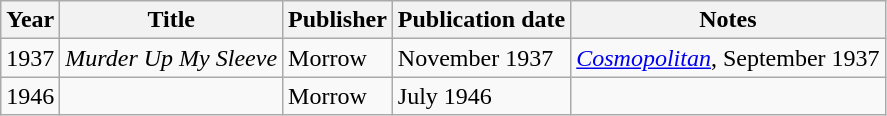<table class="wikitable sortable">
<tr>
<th>Year</th>
<th>Title</th>
<th class="unsortable">Publisher</th>
<th class="unsortable">Publication date</th>
<th class="unsortable">Notes</th>
</tr>
<tr>
<td>1937</td>
<td><em>Murder Up My Sleeve</em></td>
<td>Morrow</td>
<td>November 1937</td>
<td><em><a href='#'>Cosmopolitan</a></em>, September 1937</td>
</tr>
<tr>
<td>1946</td>
<td><em></em></td>
<td>Morrow</td>
<td>July 1946</td>
<td></td>
</tr>
</table>
